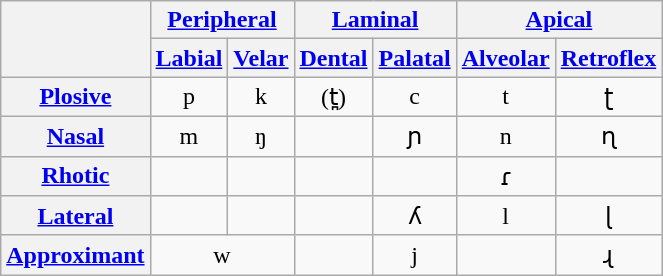<table class="wikitable IPA" style="text-align: center;">
<tr>
<th rowspan="2"></th>
<th colspan="2"><a href='#'>Peripheral</a></th>
<th colspan="2"><a href='#'>Laminal</a></th>
<th colspan="2"><a href='#'>Apical</a></th>
</tr>
<tr>
<th><a href='#'>Labial</a></th>
<th><a href='#'>Velar</a></th>
<th><a href='#'>Dental</a></th>
<th><a href='#'>Palatal</a></th>
<th><a href='#'>Alveolar</a></th>
<th><a href='#'>Retroflex</a></th>
</tr>
<tr>
<th><a href='#'>Plosive</a></th>
<td>p</td>
<td>k</td>
<td>(t̪)</td>
<td>c</td>
<td>t</td>
<td>ʈ</td>
</tr>
<tr>
<th><a href='#'>Nasal</a></th>
<td>m</td>
<td>ŋ</td>
<td></td>
<td>ɲ</td>
<td>n</td>
<td>ɳ</td>
</tr>
<tr>
<th><a href='#'>Rhotic</a></th>
<td></td>
<td></td>
<td></td>
<td></td>
<td>ɾ</td>
<td></td>
</tr>
<tr>
<th><a href='#'>Lateral</a></th>
<td></td>
<td></td>
<td></td>
<td>ʎ</td>
<td>l</td>
<td>ɭ</td>
</tr>
<tr>
<th><a href='#'>Approximant</a></th>
<td colspan="2">w</td>
<td></td>
<td>j</td>
<td></td>
<td>ɻ</td>
</tr>
</table>
